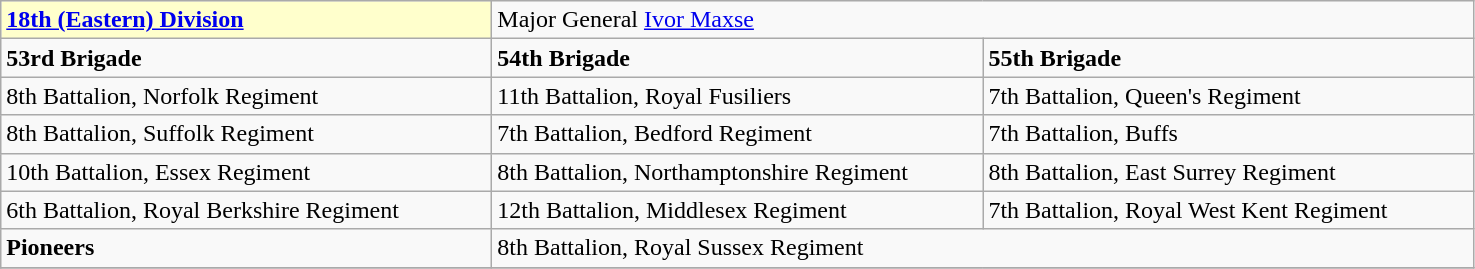<table class="wikitable">
<tr>
<td style="background:#FFFFCC;"><strong><a href='#'>18th (Eastern) Division</a>  </strong></td>
<td colspan="2">Major General <a href='#'>Ivor Maxse</a></td>
</tr>
<tr>
<td width="320pt"><strong>53rd Brigade</strong></td>
<td width="320pt"><strong>54th Brigade</strong></td>
<td width="320pt"><strong>55th Brigade</strong></td>
</tr>
<tr>
<td>8th Battalion, Norfolk Regiment</td>
<td>11th Battalion, Royal Fusiliers</td>
<td>7th Battalion, Queen's Regiment</td>
</tr>
<tr>
<td>8th Battalion, Suffolk Regiment</td>
<td>7th Battalion, Bedford Regiment</td>
<td>7th Battalion, Buffs</td>
</tr>
<tr>
<td>10th Battalion, Essex Regiment</td>
<td>8th Battalion, Northamptonshire Regiment</td>
<td>8th Battalion, East Surrey Regiment</td>
</tr>
<tr>
<td>6th Battalion, Royal Berkshire Regiment</td>
<td>12th Battalion, Middlesex Regiment</td>
<td>7th Battalion, Royal West Kent Regiment</td>
</tr>
<tr>
<td><strong>Pioneers</strong></td>
<td colspan="2">8th Battalion, Royal Sussex Regiment</td>
</tr>
<tr>
</tr>
</table>
